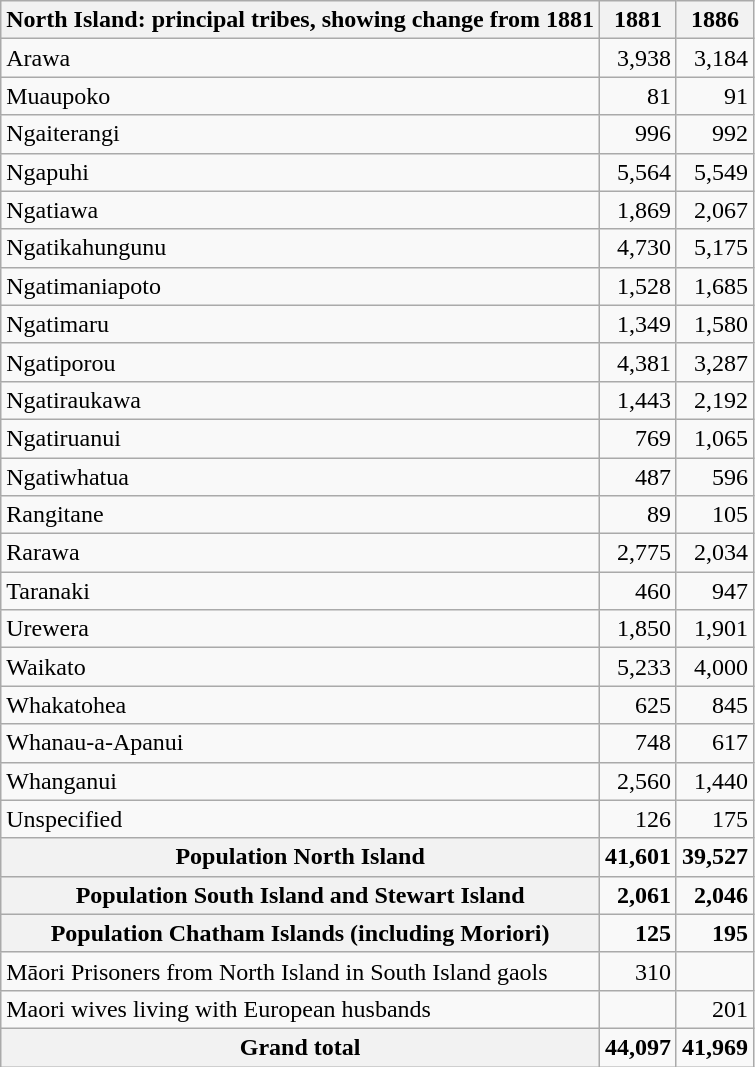<table class="wikitable" style=text-align:right>
<tr>
<th>North Island: principal tribes, showing change from 1881</th>
<th>1881</th>
<th>1886</th>
</tr>
<tr>
<td align="left">Arawa</td>
<td>3,938</td>
<td>3,184</td>
</tr>
<tr>
<td align="left">Muaupoko</td>
<td>81</td>
<td>91</td>
</tr>
<tr>
<td align="left">Ngaiterangi</td>
<td>996</td>
<td>992</td>
</tr>
<tr>
<td align="left">Ngapuhi</td>
<td>5,564</td>
<td>5,549</td>
</tr>
<tr>
<td align="left">Ngatiawa</td>
<td>1,869</td>
<td>2,067</td>
</tr>
<tr>
<td align="left">Ngatikahungunu</td>
<td>4,730</td>
<td>5,175</td>
</tr>
<tr>
<td align="left">Ngatimaniapoto</td>
<td>1,528</td>
<td>1,685</td>
</tr>
<tr>
<td align="left">Ngatimaru</td>
<td>1,349</td>
<td>1,580</td>
</tr>
<tr>
<td align="left">Ngatiporou</td>
<td>4,381</td>
<td>3,287</td>
</tr>
<tr>
<td align="left">Ngatiraukawa</td>
<td>1,443</td>
<td>2,192</td>
</tr>
<tr>
<td align="left">Ngatiruanui</td>
<td>769</td>
<td>1,065</td>
</tr>
<tr>
<td align="left">Ngatiwhatua</td>
<td>487</td>
<td>596</td>
</tr>
<tr>
<td align="left">Rangitane</td>
<td>89</td>
<td>105</td>
</tr>
<tr>
<td align="left">Rarawa</td>
<td>2,775</td>
<td>2,034</td>
</tr>
<tr>
<td align="left">Taranaki</td>
<td>460</td>
<td>947</td>
</tr>
<tr>
<td align="left">Urewera</td>
<td>1,850</td>
<td>1,901</td>
</tr>
<tr>
<td align="left">Waikato</td>
<td>5,233</td>
<td>4,000</td>
</tr>
<tr>
<td align="left">Whakatohea</td>
<td>625</td>
<td>845</td>
</tr>
<tr>
<td align="left">Whanau-a-Apanui</td>
<td>748</td>
<td>617</td>
</tr>
<tr>
<td align="left">Whanganui</td>
<td>2,560</td>
<td>1,440</td>
</tr>
<tr>
<td align="left">Unspecified</td>
<td>126</td>
<td>175</td>
</tr>
<tr>
<th>Population North Island</th>
<td><strong>41,601</strong></td>
<td><strong>39,527</strong></td>
</tr>
<tr>
<th>Population South Island and Stewart Island</th>
<td><strong>2,061</strong></td>
<td><strong>2,046</strong></td>
</tr>
<tr>
<th>Population Chatham Islands (including Moriori)</th>
<td><strong>125</strong></td>
<td><strong>195</strong></td>
</tr>
<tr>
<td align="left">Māori Prisoners from North Island in South Island gaols</td>
<td>310</td>
<td></td>
</tr>
<tr>
<td align="left">Maori wives living with European husbands</td>
<td></td>
<td>201</td>
</tr>
<tr>
<th>Grand total</th>
<td><strong>44,097</strong></td>
<td><strong>41,969</strong></td>
</tr>
</table>
